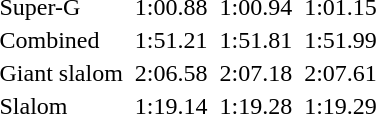<table>
<tr>
<td>Super-G<br></td>
<td></td>
<td>1:00.88</td>
<td></td>
<td>1:00.94</td>
<td></td>
<td>1:01.15</td>
</tr>
<tr>
<td>Combined<br></td>
<td></td>
<td>1:51.21</td>
<td></td>
<td>1:51.81</td>
<td></td>
<td>1:51.99</td>
</tr>
<tr>
<td>Giant slalom<br></td>
<td></td>
<td>2:06.58</td>
<td></td>
<td>2:07.18</td>
<td></td>
<td>2:07.61</td>
</tr>
<tr>
<td>Slalom<br></td>
<td></td>
<td>1:19.14</td>
<td></td>
<td>1:19.28</td>
<td></td>
<td>1:19.29</td>
</tr>
</table>
